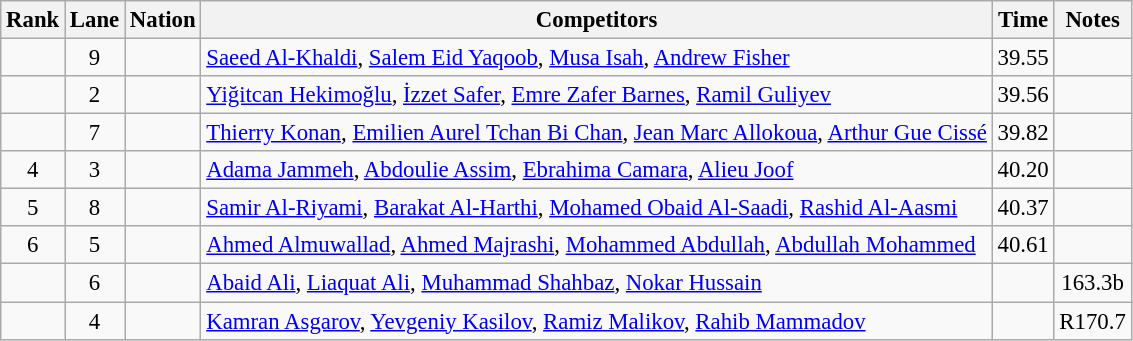<table class="wikitable sortable" style="text-align:center; font-size:95%">
<tr>
<th>Rank</th>
<th>Lane</th>
<th>Nation</th>
<th>Competitors</th>
<th>Time</th>
<th>Notes</th>
</tr>
<tr>
<td></td>
<td>9</td>
<td align=left></td>
<td align=left><a href='#'>Saeed Al-Khaldi</a>, <a href='#'>Salem Eid Yaqoob</a>, <a href='#'>Musa Isah</a>, <a href='#'>Andrew Fisher</a></td>
<td>39.55</td>
<td></td>
</tr>
<tr>
<td></td>
<td>2</td>
<td align=left></td>
<td align=left><a href='#'>Yiğitcan Hekimoğlu</a>, <a href='#'>İzzet Safer</a>, <a href='#'>Emre Zafer Barnes</a>, <a href='#'>Ramil Guliyev</a></td>
<td>39.56</td>
<td></td>
</tr>
<tr>
<td></td>
<td>7</td>
<td align=left></td>
<td align=left><a href='#'>Thierry Konan</a>, <a href='#'>Emilien Aurel Tchan Bi Chan</a>, <a href='#'>Jean Marc Allokoua</a>, <a href='#'>Arthur Gue Cissé</a></td>
<td>39.82</td>
<td></td>
</tr>
<tr>
<td>4</td>
<td>3</td>
<td align=left></td>
<td align=left><a href='#'>Adama Jammeh</a>, <a href='#'>Abdoulie Assim</a>, <a href='#'>Ebrahima Camara</a>, <a href='#'>Alieu Joof</a></td>
<td>40.20</td>
<td></td>
</tr>
<tr>
<td>5</td>
<td>8</td>
<td align=left></td>
<td align=left><a href='#'>Samir Al-Riyami</a>, <a href='#'>Barakat Al-Harthi</a>, <a href='#'>Mohamed Obaid Al-Saadi</a>, <a href='#'>Rashid Al-Aasmi</a></td>
<td>40.37</td>
<td></td>
</tr>
<tr>
<td>6</td>
<td>5</td>
<td align=left></td>
<td align=left><a href='#'>Ahmed Almuwallad</a>, <a href='#'>Ahmed Majrashi</a>, <a href='#'>Mohammed Abdullah</a>, <a href='#'>Abdullah Mohammed</a></td>
<td>40.61</td>
<td></td>
</tr>
<tr>
<td></td>
<td>6</td>
<td align=left></td>
<td align=left><a href='#'>Abaid Ali</a>, <a href='#'>Liaquat Ali</a>, <a href='#'>Muhammad Shahbaz</a>, <a href='#'>Nokar Hussain</a></td>
<td></td>
<td>163.3b</td>
</tr>
<tr>
<td></td>
<td>4</td>
<td align=left></td>
<td align=left><a href='#'>Kamran Asgarov</a>, <a href='#'>Yevgeniy Kasilov</a>, <a href='#'>Ramiz Malikov</a>, <a href='#'>Rahib Mammadov</a></td>
<td></td>
<td>R170.7</td>
</tr>
</table>
